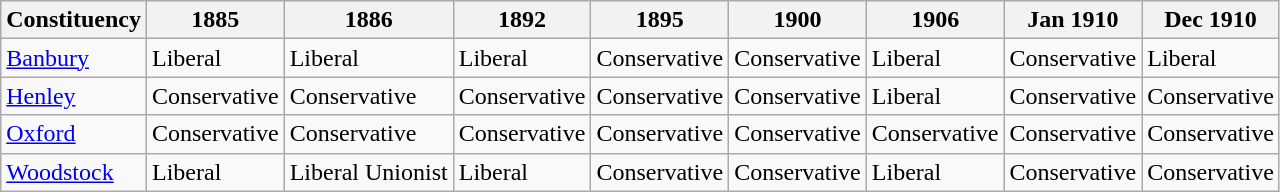<table class="wikitable sortable">
<tr>
<th>Constituency</th>
<th>1885</th>
<th>1886</th>
<th>1892</th>
<th>1895</th>
<th>1900</th>
<th>1906</th>
<th>Jan 1910</th>
<th>Dec 1910</th>
</tr>
<tr>
<td><a href='#'>Banbury</a></td>
<td bgcolor=>Liberal</td>
<td bgcolor=>Liberal</td>
<td bgcolor=>Liberal</td>
<td bgcolor=>Conservative</td>
<td bgcolor=>Conservative</td>
<td bgcolor=>Liberal</td>
<td bgcolor=>Conservative</td>
<td bgcolor=>Liberal</td>
</tr>
<tr>
<td><a href='#'>Henley</a></td>
<td bgcolor=>Conservative</td>
<td bgcolor=>Conservative</td>
<td bgcolor=>Conservative</td>
<td bgcolor=>Conservative</td>
<td bgcolor=>Conservative</td>
<td bgcolor=>Liberal</td>
<td bgcolor=>Conservative</td>
<td bgcolor=>Conservative</td>
</tr>
<tr>
<td><a href='#'>Oxford</a></td>
<td bgcolor=>Conservative</td>
<td bgcolor=>Conservative</td>
<td bgcolor=>Conservative</td>
<td bgcolor=>Conservative</td>
<td bgcolor=>Conservative</td>
<td bgcolor=>Conservative</td>
<td bgcolor=>Conservative</td>
<td bgcolor=>Conservative</td>
</tr>
<tr>
<td><a href='#'>Woodstock</a></td>
<td bgcolor=>Liberal</td>
<td bgcolor=>Liberal Unionist</td>
<td bgcolor=>Liberal</td>
<td bgcolor=>Conservative</td>
<td bgcolor=>Conservative</td>
<td bgcolor=>Liberal</td>
<td bgcolor=>Conservative</td>
<td bgcolor=>Conservative</td>
</tr>
</table>
